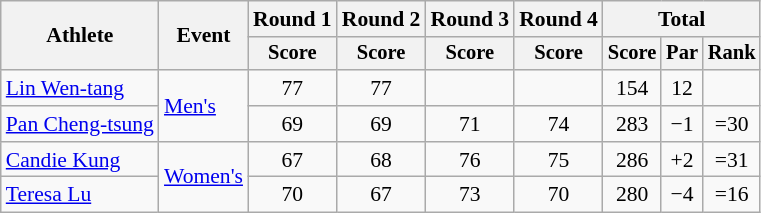<table class=wikitable style="font-size:90%;">
<tr>
<th rowspan=2>Athlete</th>
<th rowspan=2>Event</th>
<th>Round 1</th>
<th>Round 2</th>
<th>Round 3</th>
<th>Round 4</th>
<th colspan=3>Total</th>
</tr>
<tr style="font-size:95%">
<th>Score</th>
<th>Score</th>
<th>Score</th>
<th>Score</th>
<th>Score</th>
<th>Par</th>
<th>Rank</th>
</tr>
<tr align=center>
<td align=left><a href='#'>Lin Wen-tang</a></td>
<td align=left rowspan=2><a href='#'>Men's</a></td>
<td>77</td>
<td>77</td>
<td></td>
<td></td>
<td>154</td>
<td>12</td>
<td></td>
</tr>
<tr align=center>
<td align=left><a href='#'>Pan Cheng-tsung</a></td>
<td>69</td>
<td>69</td>
<td>71</td>
<td>74</td>
<td>283</td>
<td>−1</td>
<td>=30</td>
</tr>
<tr align=center>
<td align=left><a href='#'>Candie Kung</a></td>
<td align=left rowspan=2><a href='#'>Women's</a></td>
<td>67</td>
<td>68</td>
<td>76</td>
<td>75</td>
<td>286</td>
<td>+2</td>
<td>=31</td>
</tr>
<tr align=center>
<td align=left><a href='#'>Teresa Lu</a></td>
<td>70</td>
<td>67</td>
<td>73</td>
<td>70</td>
<td>280</td>
<td>−4</td>
<td>=16</td>
</tr>
</table>
